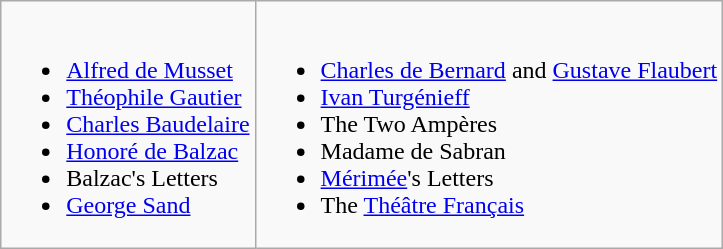<table class=wikitable>
<tr>
<td valign="top"><br><ul><li><a href='#'>Alfred de Musset</a></li><li><a href='#'>Théophile Gautier</a></li><li><a href='#'>Charles Baudelaire</a></li><li><a href='#'>Honoré de Balzac</a></li><li>Balzac's Letters</li><li><a href='#'>George Sand</a></li></ul></td>
<td valign="top"><br><ul><li><a href='#'>Charles de Bernard</a> and <a href='#'>Gustave Flaubert</a></li><li><a href='#'>Ivan Turgénieff</a></li><li>The Two Ampères</li><li>Madame de Sabran</li><li><a href='#'>Mérimée</a>'s Letters</li><li>The <a href='#'>Théâtre Français</a></li></ul></td>
</tr>
</table>
